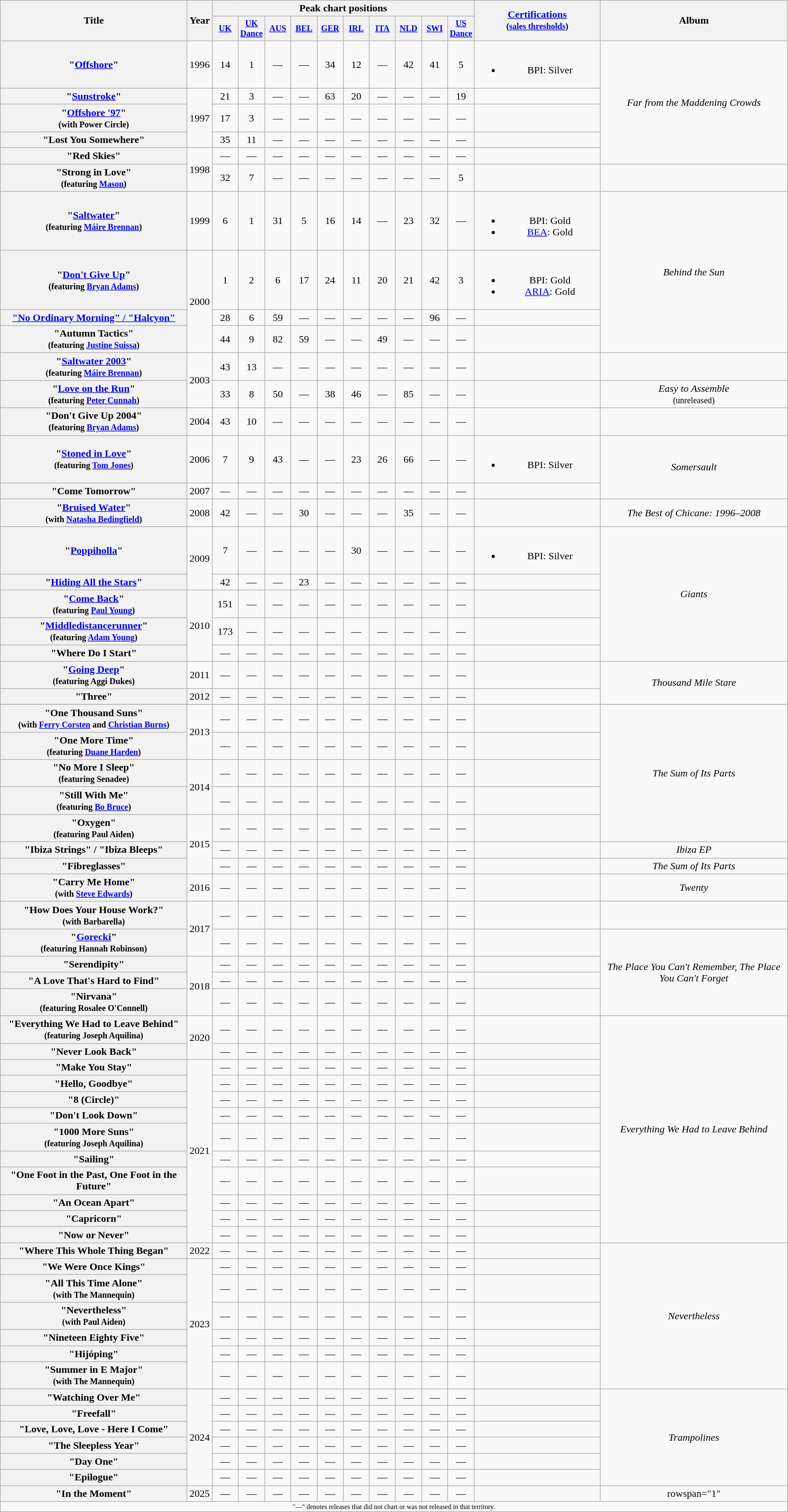<table class="wikitable plainrowheaders" style=text-align:center;>
<tr>
<th rowspan="2" style="width:18em;">Title</th>
<th rowspan="2">Year</th>
<th colspan="10">Peak chart positions</th>
<th rowspan="2" style="width:12em;"><a href='#'>Certifications</a><br><small>(<a href='#'>sales thresholds</a>)</small></th>
<th rowspan="2" style="width:18em;">Album</th>
</tr>
<tr style="font-size:smaller;">
<th width="35"><a href='#'>UK</a><br></th>
<th width="35"><a href='#'>UK<br>Dance</a><br></th>
<th width="35"><a href='#'>AUS</a><br></th>
<th width="35"><a href='#'>BEL</a><br></th>
<th width="35"><a href='#'>GER</a><br></th>
<th width="35"><a href='#'>IRL</a><br></th>
<th width="35"><a href='#'>ITA</a><br></th>
<th width="35"><a href='#'>NLD</a><br></th>
<th width="35"><a href='#'>SWI</a><br></th>
<th width="35"><a href='#'>US Dance</a><br></th>
</tr>
<tr>
<th scope="row" align="left">"<a href='#'>Offshore</a>"</th>
<td>1996</td>
<td>14</td>
<td>1</td>
<td>—</td>
<td>—</td>
<td>34</td>
<td>12</td>
<td>—</td>
<td>42</td>
<td>41</td>
<td>5</td>
<td><br><ul><li>BPI: Silver</li></ul></td>
<td align="centre" rowspan="5"><em>Far from the Maddening Crowds</em></td>
</tr>
<tr>
<th scope="row" align="left">"<a href='#'>Sunstroke</a>"</th>
<td rowspan="3">1997</td>
<td>21</td>
<td>3</td>
<td>—</td>
<td>—</td>
<td>63</td>
<td>20</td>
<td>—</td>
<td>—</td>
<td>—</td>
<td>19</td>
<td></td>
</tr>
<tr>
<th scope="row" align="left">"<a href='#'>Offshore '97</a>"<br><small>(with Power Circle)</small></th>
<td>17</td>
<td>3</td>
<td>—</td>
<td>—</td>
<td>—</td>
<td>—</td>
<td>—</td>
<td>—</td>
<td>—</td>
<td>—</td>
<td></td>
</tr>
<tr>
<th scope="row" align="left">"Lost You Somewhere"</th>
<td>35</td>
<td>11</td>
<td>—</td>
<td>—</td>
<td>—</td>
<td>—</td>
<td>—</td>
<td>—</td>
<td>—</td>
<td>—</td>
<td></td>
</tr>
<tr>
<th scope="row" align="left">"Red Skies"</th>
<td rowspan="2">1998</td>
<td>—</td>
<td>—</td>
<td>—</td>
<td>—</td>
<td>—</td>
<td>—</td>
<td>—</td>
<td>—</td>
<td>—</td>
<td>—</td>
<td></td>
</tr>
<tr>
<th scope="row" align="left">"Strong in Love"<br><small>(featuring <a href='#'>Mason</a>)</small></th>
<td>32</td>
<td>7</td>
<td>—</td>
<td>—</td>
<td>—</td>
<td>—</td>
<td>—</td>
<td>—</td>
<td>—</td>
<td>5</td>
<td></td>
<td></td>
</tr>
<tr>
<th scope="row" align="left">"<a href='#'>Saltwater</a>"<br><small>(featuring <a href='#'>Máire Brennan</a>)</small></th>
<td>1999</td>
<td>6</td>
<td>1</td>
<td>31</td>
<td>5</td>
<td>16</td>
<td>14</td>
<td>—</td>
<td>23</td>
<td>32</td>
<td>—</td>
<td><br><ul><li>BPI: Gold</li><li><a href='#'>BEA</a>: Gold</li></ul></td>
<td align="centre" rowspan="4"><em>Behind the Sun</em></td>
</tr>
<tr>
<th scope="row" align="left">"<a href='#'>Don't Give Up</a>"<br><small>(featuring <a href='#'>Bryan Adams</a>)</small></th>
<td rowspan="3">2000</td>
<td>1</td>
<td>2</td>
<td>6</td>
<td>17</td>
<td>24</td>
<td>11</td>
<td>20</td>
<td>21</td>
<td>42</td>
<td>3</td>
<td><br><ul><li>BPI: Gold</li><li><a href='#'>ARIA</a>: Gold</li></ul></td>
</tr>
<tr>
<th scope="row" align="left"><a href='#'>"No Ordinary Morning" / "Halcyon"</a></th>
<td>28</td>
<td>6</td>
<td>59</td>
<td>—</td>
<td>—</td>
<td>—</td>
<td>—</td>
<td>—</td>
<td>96</td>
<td>—</td>
<td></td>
</tr>
<tr>
<th scope="row" align="left">"Autumn Tactics"<br><small>(featuring <a href='#'>Justine Suissa</a>)</small></th>
<td>44</td>
<td>9</td>
<td>82</td>
<td>59</td>
<td>—</td>
<td>—</td>
<td>49</td>
<td>—</td>
<td>—</td>
<td>—</td>
<td></td>
</tr>
<tr>
<th scope="row" align="left">"<a href='#'>Saltwater 2003</a>"<br><small>(featuring <a href='#'>Máire Brennan</a>)</small></th>
<td rowspan="2">2003</td>
<td>43</td>
<td>13</td>
<td>—</td>
<td>—</td>
<td>—</td>
<td>—</td>
<td>—</td>
<td>—</td>
<td>—</td>
<td>—</td>
<td></td>
<td></td>
</tr>
<tr>
<th scope="row" align="left">"<a href='#'>Love on the Run</a>"<br><small>(featuring <a href='#'>Peter Cunnah</a>)</small></th>
<td>33</td>
<td>8</td>
<td>50</td>
<td>—</td>
<td>38</td>
<td>46</td>
<td>—</td>
<td>85</td>
<td>—</td>
<td>—</td>
<td></td>
<td align="centre"><em>Easy to Assemble</em><small></small><br><small>(unreleased)</small></td>
</tr>
<tr>
<th scope="row" align="left">"Don't Give Up 2004"<br><small>(featuring <a href='#'>Bryan Adams</a>)</small></th>
<td>2004</td>
<td>43</td>
<td>10</td>
<td>—</td>
<td>—</td>
<td>—</td>
<td>—</td>
<td>—</td>
<td>—</td>
<td>—</td>
<td>—</td>
<td></td>
<td></td>
</tr>
<tr>
<th scope="row" align="left">"<a href='#'>Stoned in Love</a>"<br><small>(featuring <a href='#'>Tom Jones</a>)</small></th>
<td>2006</td>
<td>7</td>
<td>9</td>
<td>43</td>
<td>—</td>
<td>—</td>
<td>23</td>
<td>26</td>
<td>66</td>
<td>—</td>
<td>—</td>
<td><br><ul><li>BPI: Silver</li></ul></td>
<td align="centre" rowspan="2"><em>Somersault</em></td>
</tr>
<tr>
<th scope="row" align="left">"Come Tomorrow"</th>
<td>2007</td>
<td>—</td>
<td>—</td>
<td>—</td>
<td>—</td>
<td>—</td>
<td>—</td>
<td>—</td>
<td>—</td>
<td>—</td>
<td>—</td>
<td></td>
</tr>
<tr>
<th scope="row" align="left">"<a href='#'>Bruised Water</a>"<br><small>(with <a href='#'>Natasha Bedingfield</a>)</small></th>
<td>2008</td>
<td>42</td>
<td>—</td>
<td>—</td>
<td>30</td>
<td>—</td>
<td>—</td>
<td>—</td>
<td>35</td>
<td>—</td>
<td>—</td>
<td></td>
<td align="centre"><em>The Best of Chicane: 1996–2008</em></td>
</tr>
<tr>
<th scope="row" align="left">"<a href='#'>Poppiholla</a>"</th>
<td rowspan="2">2009</td>
<td>7</td>
<td>—</td>
<td>—</td>
<td>—</td>
<td>—</td>
<td>30</td>
<td>—</td>
<td>—</td>
<td>—</td>
<td>—</td>
<td><br><ul><li>BPI: Silver</li></ul></td>
<td align="centre" rowspan="5"><em>Giants</em></td>
</tr>
<tr>
<th scope="row" align="left">"<a href='#'>Hiding All the Stars</a>"</th>
<td>42</td>
<td>—</td>
<td>—</td>
<td>23</td>
<td>—</td>
<td>—</td>
<td>—</td>
<td>—</td>
<td>—</td>
<td>—</td>
<td></td>
</tr>
<tr>
<th scope="row" align="left">"<a href='#'>Come Back</a>"<br><small>(featuring <a href='#'>Paul Young</a>)</small></th>
<td rowspan="3">2010</td>
<td>151</td>
<td>—</td>
<td>—</td>
<td>—</td>
<td>—</td>
<td>—</td>
<td>—</td>
<td>—</td>
<td>—</td>
<td>—</td>
<td></td>
</tr>
<tr>
<th scope="row" align="left">"<a href='#'>Middledistancerunner</a>"<br><small>(featuring <a href='#'>Adam Young</a>)</small></th>
<td>173</td>
<td>—</td>
<td>—</td>
<td>—</td>
<td>—</td>
<td>—</td>
<td>—</td>
<td>—</td>
<td>—</td>
<td>—</td>
<td></td>
</tr>
<tr>
<th scope="row" align="left">"Where Do I Start"</th>
<td>—</td>
<td>—</td>
<td>—</td>
<td>—</td>
<td>—</td>
<td>—</td>
<td>—</td>
<td>—</td>
<td>—</td>
<td>—</td>
<td></td>
</tr>
<tr>
<th scope="row" align="left">"<a href='#'>Going Deep</a>"<br><small>(featuring Aggi Dukes)</small></th>
<td>2011</td>
<td>—</td>
<td>—</td>
<td>—</td>
<td>—</td>
<td>—</td>
<td>—</td>
<td>—</td>
<td>—</td>
<td>—</td>
<td>—</td>
<td></td>
<td align="centre" rowspan="2"><em>Thousand Mile Stare</em></td>
</tr>
<tr>
<th scope="row" align="left">"Three"</th>
<td rowspan="1">2012</td>
<td>—</td>
<td>—</td>
<td>—</td>
<td>—</td>
<td>—</td>
<td>—</td>
<td>—</td>
<td>—</td>
<td>—</td>
<td>—</td>
<td></td>
</tr>
<tr>
</tr>
<tr>
<th scope="row" align="left">"One Thousand Suns"<br><small>(with <a href='#'>Ferry Corsten</a> and <a href='#'>Christian Burns</a>)</small></th>
<td rowspan="2">2013</td>
<td>—</td>
<td>—</td>
<td>—</td>
<td>—</td>
<td>—</td>
<td>—</td>
<td>—</td>
<td>—</td>
<td>—</td>
<td>—</td>
<td></td>
<td align="centre" rowspan="5"><em>The Sum of Its Parts</em></td>
</tr>
<tr>
<th scope="row" align="left">"One More Time"<br><small>(featuring <a href='#'>Duane Harden</a>)</small></th>
<td>—</td>
<td>—</td>
<td>—</td>
<td>—</td>
<td>—</td>
<td>—</td>
<td>—</td>
<td>—</td>
<td>—</td>
<td>—</td>
<td></td>
</tr>
<tr>
<th scope="row" align="left">"No More I Sleep"<br><small>(featuring Senadee)</small></th>
<td rowspan="2">2014</td>
<td>—</td>
<td>—</td>
<td>—</td>
<td>—</td>
<td>—</td>
<td>—</td>
<td>—</td>
<td>—</td>
<td>—</td>
<td>—</td>
<td></td>
</tr>
<tr>
<th scope="row" align="left">"Still With Me"<br><small>(featuring <a href='#'>Bo Bruce</a>)</small></th>
<td>—</td>
<td>—</td>
<td>—</td>
<td>—</td>
<td>—</td>
<td>—</td>
<td>—</td>
<td>—</td>
<td>—</td>
<td>—</td>
<td></td>
</tr>
<tr>
<th scope="row" align="left">"Oxygen"<br><small>(featuring Paul Aiden)</small></th>
<td rowspan="3">2015</td>
<td>—</td>
<td>—</td>
<td>—</td>
<td>—</td>
<td>—</td>
<td>—</td>
<td>—</td>
<td>—</td>
<td>—</td>
<td>—</td>
<td></td>
</tr>
<tr>
<th scope="row" align="left">"Ibiza Strings" / "Ibiza Bleeps"</th>
<td>—</td>
<td>—</td>
<td>—</td>
<td>—</td>
<td>—</td>
<td>—</td>
<td>—</td>
<td>—</td>
<td>—</td>
<td>—</td>
<td></td>
<td align="centre"><em>Ibiza EP</em></td>
</tr>
<tr>
<th scope="row" align="left">"Fibreglasses"</th>
<td>—</td>
<td>—</td>
<td>—</td>
<td>—</td>
<td>—</td>
<td>—</td>
<td>—</td>
<td>—</td>
<td>—</td>
<td>—</td>
<td></td>
<td align="centre"><em>The Sum of Its Parts</em></td>
</tr>
<tr>
<th scope="row" align="left">"Carry Me Home"<br><small>(with <a href='#'>Steve Edwards</a>)</small></th>
<td>2016</td>
<td>—</td>
<td>—</td>
<td>—</td>
<td>—</td>
<td>—</td>
<td>—</td>
<td>—</td>
<td>—</td>
<td>—</td>
<td>—</td>
<td></td>
<td align="centre"><em>Twenty</em></td>
</tr>
<tr>
<th scope="row" align="left">"How Does Your House Work?" <br><small>(with Barbarella)</small></th>
<td rowspan="2">2017</td>
<td>—</td>
<td>—</td>
<td>—</td>
<td>—</td>
<td>—</td>
<td>—</td>
<td>—</td>
<td>—</td>
<td>—</td>
<td>—</td>
<td></td>
<td></td>
</tr>
<tr>
<th scope="row" align="left">"<a href='#'>Gorecki</a>"<br><small>(featuring Hannah Robinson)</small></th>
<td>—</td>
<td>—</td>
<td>—</td>
<td>—</td>
<td>—</td>
<td>—</td>
<td>—</td>
<td>—</td>
<td>—</td>
<td>—</td>
<td></td>
<td align="centre" rowspan="4"><em>The Place You Can't Remember, The Place You Can't Forget</em></td>
</tr>
<tr>
<th scope="row" align="left">"Serendipity"</th>
<td rowspan="3">2018</td>
<td>—</td>
<td>—</td>
<td>—</td>
<td>—</td>
<td>—</td>
<td>—</td>
<td>—</td>
<td>—</td>
<td>—</td>
<td>—</td>
<td></td>
</tr>
<tr>
<th scope="row" align="left">"A Love That's Hard to Find"</th>
<td>—</td>
<td>—</td>
<td>—</td>
<td>—</td>
<td>—</td>
<td>—</td>
<td>—</td>
<td>—</td>
<td>—</td>
<td>—</td>
<td></td>
</tr>
<tr>
<th scope="row" align="left">"Nirvana"<br><small>(featuring Rosalee O'Connell)</small></th>
<td>—</td>
<td>—</td>
<td>—</td>
<td>—</td>
<td>—</td>
<td>—</td>
<td>—</td>
<td>—</td>
<td>—</td>
<td>—</td>
<td></td>
</tr>
<tr>
<th scope="row" align="left">"Everything We Had to Leave Behind" <br><small>(featuring Joseph Aquilina)</small></th>
<td rowspan="2">2020</td>
<td>—</td>
<td>—</td>
<td>—</td>
<td>—</td>
<td>—</td>
<td>—</td>
<td>—</td>
<td>—</td>
<td>—</td>
<td>—</td>
<td></td>
<td rowspan="12"><em>Everything We Had to Leave Behind</em></td>
</tr>
<tr>
<th scope="row" align="left">"Never Look Back"</th>
<td>—</td>
<td>—</td>
<td>—</td>
<td>—</td>
<td>—</td>
<td>—</td>
<td>—</td>
<td>—</td>
<td>—</td>
<td>—</td>
<td></td>
</tr>
<tr>
<th scope="row" align="left">"Make You Stay"</th>
<td rowspan="10">2021</td>
<td>—</td>
<td>—</td>
<td>—</td>
<td>—</td>
<td>—</td>
<td>—</td>
<td>—</td>
<td>—</td>
<td>—</td>
<td>—</td>
<td></td>
</tr>
<tr>
<th scope="row" align="left">"Hello, Goodbye"</th>
<td>—</td>
<td>—</td>
<td>—</td>
<td>—</td>
<td>—</td>
<td>—</td>
<td>—</td>
<td>—</td>
<td>—</td>
<td>—</td>
<td></td>
</tr>
<tr>
<th scope="row" align="left">"8 (Circle)"</th>
<td>—</td>
<td>—</td>
<td>—</td>
<td>—</td>
<td>—</td>
<td>—</td>
<td>—</td>
<td>—</td>
<td>—</td>
<td>—</td>
<td></td>
</tr>
<tr>
<th scope="row" align="left">"Don't Look Down"</th>
<td>—</td>
<td>—</td>
<td>—</td>
<td>—</td>
<td>—</td>
<td>—</td>
<td>—</td>
<td>—</td>
<td>—</td>
<td>—</td>
<td></td>
</tr>
<tr>
<th scope="row" align="left">"1000 More Suns" <br><small>(featuring Joseph Aquilina)</small></th>
<td>—</td>
<td>—</td>
<td>—</td>
<td>—</td>
<td>—</td>
<td>—</td>
<td>—</td>
<td>—</td>
<td>—</td>
<td>—</td>
<td></td>
</tr>
<tr>
<th scope="row" align="left">"Sailing"</th>
<td>—</td>
<td>—</td>
<td>—</td>
<td>—</td>
<td>—</td>
<td>—</td>
<td>—</td>
<td>—</td>
<td>—</td>
<td>—</td>
<td></td>
</tr>
<tr>
<th scope="row" align="left">"One Foot in the Past, One Foot in the Future"</th>
<td>—</td>
<td>—</td>
<td>—</td>
<td>—</td>
<td>—</td>
<td>—</td>
<td>—</td>
<td>—</td>
<td>—</td>
<td>—</td>
<td></td>
</tr>
<tr>
<th scope="row" align="left">"An Ocean Apart"</th>
<td>—</td>
<td>—</td>
<td>—</td>
<td>—</td>
<td>—</td>
<td>—</td>
<td>—</td>
<td>—</td>
<td>—</td>
<td>—</td>
<td></td>
</tr>
<tr>
<th scope="row" align="left">"Capricorn"</th>
<td>—</td>
<td>—</td>
<td>—</td>
<td>—</td>
<td>—</td>
<td>—</td>
<td>—</td>
<td>—</td>
<td>—</td>
<td>—</td>
<td></td>
</tr>
<tr>
<th scope="row" align="left">"Now or Never"</th>
<td>—</td>
<td>—</td>
<td>—</td>
<td>—</td>
<td>—</td>
<td>—</td>
<td>—</td>
<td>—</td>
<td>—</td>
<td>—</td>
<td></td>
</tr>
<tr>
<th scope="row" align="left">"Where This Whole Thing Began"</th>
<td>2022</td>
<td>—</td>
<td>—</td>
<td>—</td>
<td>—</td>
<td>—</td>
<td>—</td>
<td>—</td>
<td>—</td>
<td>—</td>
<td>—</td>
<td></td>
<td rowspan="7"><em>Nevertheless</em></td>
</tr>
<tr>
<th scope="row" align="left">"We Were Once Kings"</th>
<td rowspan="6">2023</td>
<td>—</td>
<td>—</td>
<td>—</td>
<td>—</td>
<td>—</td>
<td>—</td>
<td>—</td>
<td>—</td>
<td>—</td>
<td>—</td>
<td></td>
</tr>
<tr>
<th scope="row" align="left">"All This Time Alone"<br><small>(with The Mannequin)</small></th>
<td>—</td>
<td>—</td>
<td>—</td>
<td>—</td>
<td>—</td>
<td>—</td>
<td>—</td>
<td>—</td>
<td>—</td>
<td>—</td>
<td></td>
</tr>
<tr>
<th scope="row" align="left">"Nevertheless"<br><small>(with Paul Aiden)</small></th>
<td>—</td>
<td>—</td>
<td>—</td>
<td>—</td>
<td>—</td>
<td>—</td>
<td>—</td>
<td>—</td>
<td>—</td>
<td>—</td>
<td></td>
</tr>
<tr>
<th scope="row" align="left">"Nineteen Eighty Five"</th>
<td>—</td>
<td>—</td>
<td>—</td>
<td>—</td>
<td>—</td>
<td>—</td>
<td>—</td>
<td>—</td>
<td>—</td>
<td>—</td>
<td></td>
</tr>
<tr>
<th scope="row" align="left">"Hijóping"</th>
<td>—</td>
<td>—</td>
<td>—</td>
<td>—</td>
<td>—</td>
<td>—</td>
<td>—</td>
<td>—</td>
<td>—</td>
<td>—</td>
<td></td>
</tr>
<tr>
<th scope="row" align="left">"Summer in E Major"<br><small>(with The Mannequin)</small></th>
<td>—</td>
<td>—</td>
<td>—</td>
<td>—</td>
<td>—</td>
<td>—</td>
<td>—</td>
<td>—</td>
<td>—</td>
<td>—</td>
<td></td>
</tr>
<tr>
<th scope="row" align="left">"Watching Over Me"</th>
<td rowspan="6">2024</td>
<td>—</td>
<td>—</td>
<td>—</td>
<td>—</td>
<td>—</td>
<td>—</td>
<td>—</td>
<td>—</td>
<td>—</td>
<td>—</td>
<td></td>
<td rowspan="6"><em>Trampolines</em></td>
</tr>
<tr>
<th scope="row" align="left">"Freefall"</th>
<td>—</td>
<td>—</td>
<td>—</td>
<td>—</td>
<td>—</td>
<td>—</td>
<td>—</td>
<td>—</td>
<td>—</td>
<td>—</td>
<td></td>
</tr>
<tr>
<th scope="row" align="left">"Love, Love, Love - Here I Come"</th>
<td>—</td>
<td>—</td>
<td>—</td>
<td>—</td>
<td>—</td>
<td>—</td>
<td>—</td>
<td>—</td>
<td>—</td>
<td>—</td>
<td></td>
</tr>
<tr>
<th scope="row" align="left">"The Sleepless Year"</th>
<td>—</td>
<td>—</td>
<td>—</td>
<td>—</td>
<td>—</td>
<td>—</td>
<td>—</td>
<td>—</td>
<td>—</td>
<td>—</td>
<td></td>
</tr>
<tr>
<th scope="row" align="left">"Day One"</th>
<td>—</td>
<td>—</td>
<td>—</td>
<td>—</td>
<td>—</td>
<td>—</td>
<td>—</td>
<td>—</td>
<td>—</td>
<td>—</td>
<td></td>
</tr>
<tr>
<th scope="row" align="left">"Epilogue"</th>
<td>—</td>
<td>—</td>
<td>—</td>
<td>—</td>
<td>—</td>
<td>—</td>
<td>—</td>
<td>—</td>
<td>—</td>
<td>—</td>
<td></td>
</tr>
<tr>
<th scope="row" align="left">"In the Moment"</th>
<td rowspan="1">2025</td>
<td>—</td>
<td>—</td>
<td>—</td>
<td>—</td>
<td>—</td>
<td>—</td>
<td>—</td>
<td>—</td>
<td>—</td>
<td>—</td>
<td></td>
<td>rowspan="1" </td>
</tr>
<tr>
<td colspan="20" style="font-size: 8pt" align=center>"—" denotes releases that did not chart or was not released in that territory.</td>
</tr>
</table>
